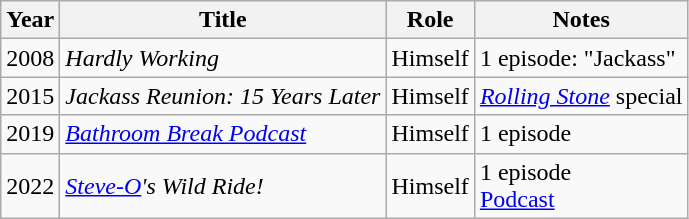<table class="wikitable sortable">
<tr>
<th>Year</th>
<th>Title</th>
<th>Role</th>
<th class="unsortable">Notes</th>
</tr>
<tr>
<td>2008</td>
<td><em>Hardly Working</em></td>
<td>Himself</td>
<td>1 episode: "Jackass"</td>
</tr>
<tr>
<td>2015</td>
<td><em>Jackass Reunion: 15 Years Later</em></td>
<td>Himself</td>
<td><em><a href='#'>Rolling Stone</a></em> special</td>
</tr>
<tr>
<td>2019</td>
<td><em><a href='#'>Bathroom Break Podcast</a></em></td>
<td>Himself</td>
<td>1 episode</td>
</tr>
<tr>
<td>2022</td>
<td><em><a href='#'>Steve-O</a>'s Wild Ride!</em></td>
<td>Himself</td>
<td>1 episode<br><a href='#'>Podcast</a></td>
</tr>
</table>
